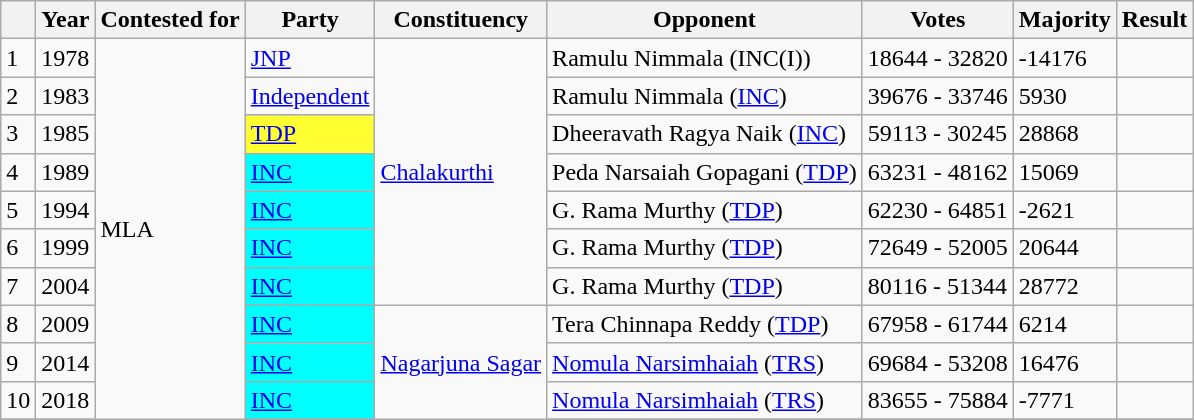<table class="wikitable">
<tr>
<th></th>
<th>Year</th>
<th>Contested for</th>
<th>Party</th>
<th>Constituency</th>
<th>Opponent</th>
<th>Votes</th>
<th>Majority</th>
<th>Result</th>
</tr>
<tr>
<td>1</td>
<td>1978</td>
<td rowspan="11">MLA</td>
<td><a href='#'>JNP</a></td>
<td rowspan="7"><a href='#'>Chalakurthi</a></td>
<td>Ramulu Nimmala (INC(I))</td>
<td>18644 - 32820</td>
<td>-14176</td>
<td></td>
</tr>
<tr>
<td>2</td>
<td>1983</td>
<td><a href='#'>Independent</a></td>
<td>Ramulu Nimmala (<a href='#'>INC</a>)</td>
<td>39676 - 33746</td>
<td>5930</td>
<td></td>
</tr>
<tr>
<td>3</td>
<td>1985</td>
<td bgcolor="#FFFF31"><a href='#'>TDP</a></td>
<td>Dheeravath Ragya Naik (<a href='#'>INC</a>)</td>
<td>59113 - 30245</td>
<td>28868</td>
<td></td>
</tr>
<tr>
<td>4</td>
<td>1989</td>
<td bgcolor="#00FFFF"><a href='#'>INC</a></td>
<td>Peda Narsaiah Gopagani (<a href='#'>TDP</a>)</td>
<td>63231 - 48162</td>
<td>15069</td>
<td></td>
</tr>
<tr>
<td>5</td>
<td>1994</td>
<td bgcolor="#00FFFF"><a href='#'>INC</a></td>
<td>G. Rama Murthy (<a href='#'>TDP</a>)</td>
<td>62230 - 64851</td>
<td>-2621</td>
<td></td>
</tr>
<tr>
<td>6</td>
<td>1999</td>
<td bgcolor="#00FFFF"><a href='#'>INC</a></td>
<td>G. Rama Murthy (<a href='#'>TDP</a>)</td>
<td>72649 - 52005</td>
<td>20644</td>
<td></td>
</tr>
<tr>
<td>7</td>
<td>2004</td>
<td bgcolor="#00FFFF"><a href='#'>INC</a></td>
<td>G. Rama Murthy (<a href='#'>TDP</a>)</td>
<td>80116 - 51344</td>
<td>28772</td>
<td></td>
</tr>
<tr>
<td>8</td>
<td>2009</td>
<td bgcolor="#00FFFF"><a href='#'>INC</a></td>
<td rowspan="6"><a href='#'>Nagarjuna Sagar</a></td>
<td>Tera Chinnapa Reddy (<a href='#'>TDP</a>)</td>
<td>67958 - 61744</td>
<td>6214</td>
<td></td>
</tr>
<tr>
<td>9</td>
<td>2014</td>
<td bgcolor="#00FFFF"><a href='#'>INC</a></td>
<td><a href='#'>Nomula Narsimhaiah</a> (<a href='#'>TRS</a>)</td>
<td>69684 - 53208</td>
<td>16476</td>
<td></td>
</tr>
<tr>
<td>10</td>
<td>2018</td>
<td bgcolor="#00FFFF"><a href='#'>INC</a></td>
<td><a href='#'>Nomula Narsimhaiah</a> (<a href='#'>TRS</a>)</td>
<td>83655 - 75884</td>
<td>-7771</td>
<td></td>
</tr>
<tr>
</tr>
</table>
